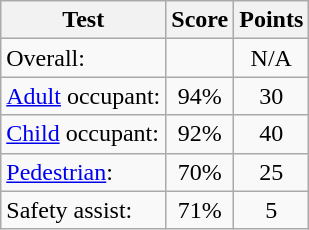<table class="wikitable">
<tr>
<th>Test</th>
<th>Score</th>
<th>Points</th>
</tr>
<tr>
<td>Overall:</td>
<td></td>
<td style="text-align:center;">N/A</td>
</tr>
<tr>
<td><a href='#'>Adult</a> occupant:</td>
<td style="text-align:center;">94%</td>
<td style="text-align:center;">30</td>
</tr>
<tr>
<td><a href='#'>Child</a> occupant:</td>
<td style="text-align:center;">92%</td>
<td style="text-align:center;">40</td>
</tr>
<tr>
<td><a href='#'>Pedestrian</a>:</td>
<td style="text-align:center;">70%</td>
<td style="text-align:center;">25</td>
</tr>
<tr>
<td>Safety assist:</td>
<td style="text-align:center;">71%</td>
<td style="text-align:center;">5</td>
</tr>
</table>
